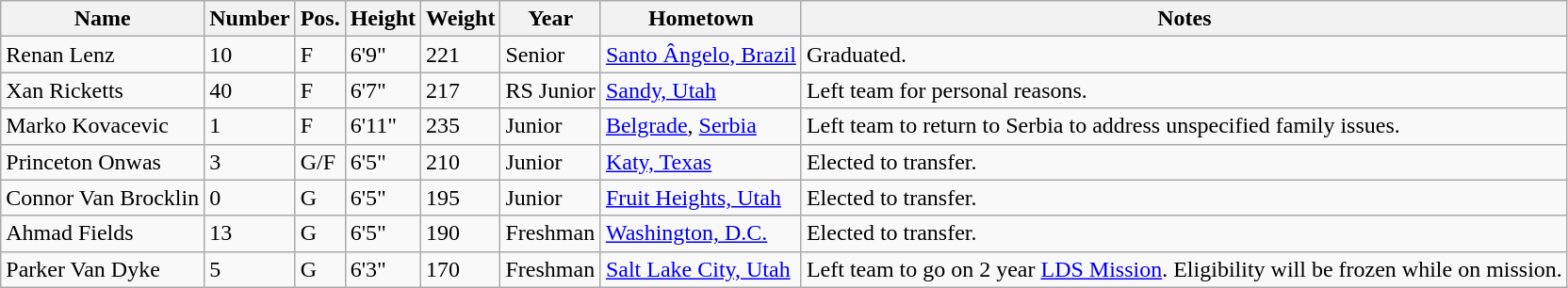<table class="wikitable sortable" border="1">
<tr>
<th>Name</th>
<th>Number</th>
<th>Pos.</th>
<th>Height</th>
<th>Weight</th>
<th>Year</th>
<th>Hometown</th>
<th class="unsortable">Notes</th>
</tr>
<tr>
<td sortname>Renan Lenz</td>
<td>10</td>
<td>F</td>
<td>6'9"</td>
<td>221</td>
<td>Senior</td>
<td><a href='#'>Santo Ângelo, Brazil</a></td>
<td>Graduated.</td>
</tr>
<tr>
<td sortname>Xan Ricketts</td>
<td>40</td>
<td>F</td>
<td>6'7"</td>
<td>217</td>
<td>RS Junior</td>
<td><a href='#'>Sandy, Utah</a></td>
<td>Left team for personal reasons.</td>
</tr>
<tr>
<td sortname>Marko Kovacevic</td>
<td>1</td>
<td>F</td>
<td>6'11"</td>
<td>235</td>
<td>Junior</td>
<td><a href='#'>Belgrade</a>, <a href='#'>Serbia</a></td>
<td>Left team to return to Serbia to address unspecified family issues.</td>
</tr>
<tr>
<td sortname>Princeton Onwas</td>
<td>3</td>
<td>G/F</td>
<td>6'5"</td>
<td>210</td>
<td>Junior</td>
<td><a href='#'>Katy, Texas</a></td>
<td>Elected to transfer.</td>
</tr>
<tr>
<td sortname>Connor Van Brocklin</td>
<td>0</td>
<td>G</td>
<td>6'5"</td>
<td>195</td>
<td>Junior</td>
<td><a href='#'>Fruit Heights, Utah</a></td>
<td>Elected to transfer.</td>
</tr>
<tr>
<td sortname>Ahmad Fields</td>
<td>13</td>
<td>G</td>
<td>6'5"</td>
<td>190</td>
<td>Freshman</td>
<td><a href='#'>Washington, D.C.</a></td>
<td>Elected to transfer.</td>
</tr>
<tr>
<td sortname>Parker Van Dyke</td>
<td>5</td>
<td>G</td>
<td>6'3"</td>
<td>170</td>
<td>Freshman</td>
<td><a href='#'>Salt Lake City, Utah</a></td>
<td>Left team to go on 2 year <a href='#'>LDS Mission</a>. Eligibility will be frozen while on mission.</td>
</tr>
</table>
